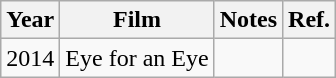<table class="wikitable">
<tr>
<th>Year</th>
<th>Film</th>
<th>Notes</th>
<th>Ref.</th>
</tr>
<tr>
<td>2014</td>
<td>Eye for an Eye</td>
<td></td>
<td></td>
</tr>
</table>
